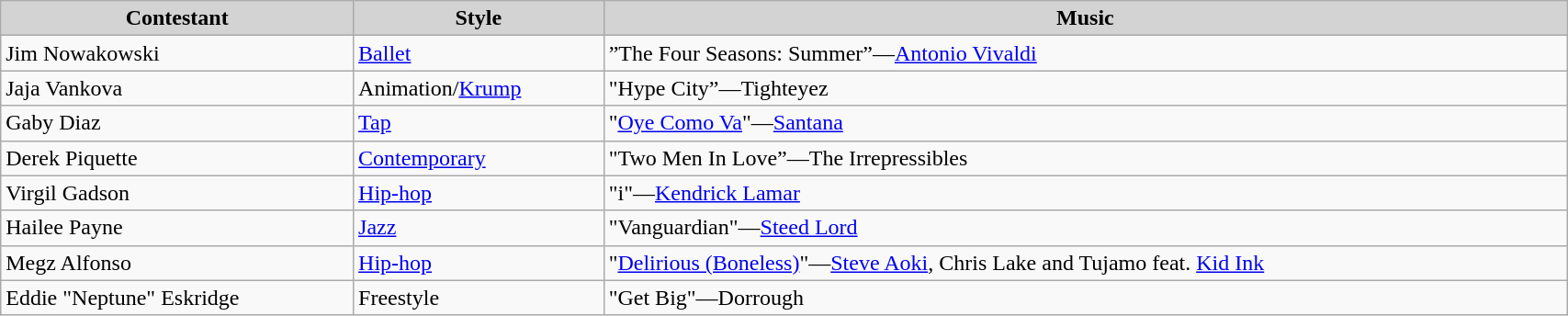<table class="wikitable" style="width:90%;">
<tr style="background:lightgrey; text-align:center;">
<td><strong>Contestant</strong></td>
<td><strong>Style</strong></td>
<td><strong>Music</strong></td>
</tr>
<tr>
<td>Jim Nowakowski</td>
<td><a href='#'>Ballet</a></td>
<td>”The Four Seasons: Summer”—<a href='#'>Antonio Vivaldi</a></td>
</tr>
<tr>
<td>Jaja Vankova</td>
<td>Animation/<a href='#'>Krump</a></td>
<td>"Hype City”—Tighteyez</td>
</tr>
<tr>
<td>Gaby Diaz</td>
<td><a href='#'>Tap</a></td>
<td>"<a href='#'>Oye Como Va</a>"—<a href='#'>Santana</a></td>
</tr>
<tr>
<td>Derek Piquette</td>
<td><a href='#'>Contemporary</a></td>
<td>"Two Men In Love”—The Irrepressibles</td>
</tr>
<tr>
<td>Virgil Gadson</td>
<td><a href='#'>Hip-hop</a></td>
<td>"i"—<a href='#'>Kendrick Lamar</a></td>
</tr>
<tr>
<td>Hailee Payne</td>
<td><a href='#'>Jazz</a></td>
<td>"Vanguardian"—<a href='#'>Steed Lord</a></td>
</tr>
<tr>
<td>Megz Alfonso</td>
<td><a href='#'>Hip-hop</a></td>
<td>"<a href='#'>Delirious (Boneless)</a>"—<a href='#'>Steve Aoki</a>, Chris Lake and Tujamo feat. <a href='#'>Kid Ink</a></td>
</tr>
<tr>
<td>Eddie "Neptune" Eskridge</td>
<td>Freestyle</td>
<td>"Get Big"—Dorrough</td>
</tr>
</table>
